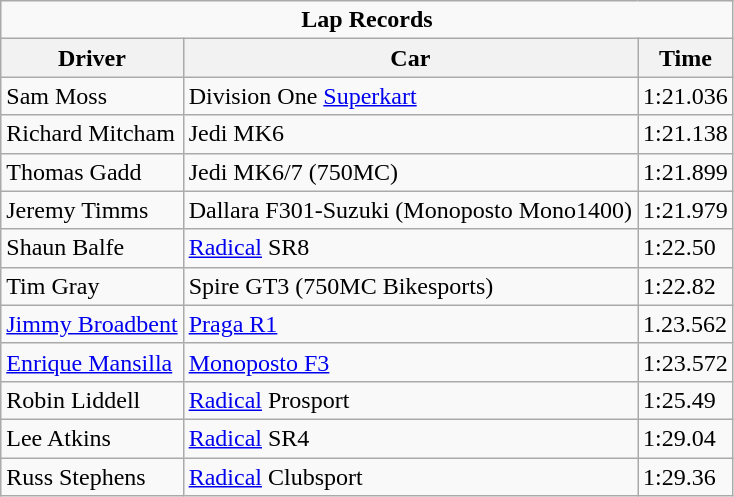<table class="wikitable">
<tr>
<td colspan="3" align="center"><strong>Lap Records</strong></td>
</tr>
<tr>
<th>Driver</th>
<th>Car</th>
<th>Time</th>
</tr>
<tr>
<td>Sam Moss</td>
<td>Division One <a href='#'>Superkart</a></td>
<td>1:21.036</td>
</tr>
<tr>
<td>Richard Mitcham</td>
<td>Jedi MK6</td>
<td>1:21.138</td>
</tr>
<tr>
<td>Thomas Gadd</td>
<td>Jedi MK6/7 (750MC)</td>
<td>1:21.899</td>
</tr>
<tr>
<td>Jeremy Timms</td>
<td>Dallara F301-Suzuki (Monoposto Mono1400)</td>
<td>1:21.979</td>
</tr>
<tr>
<td>Shaun Balfe</td>
<td><a href='#'>Radical</a> SR8</td>
<td>1:22.50</td>
</tr>
<tr>
<td>Tim Gray</td>
<td>Spire GT3 (750MC Bikesports)</td>
<td>1:22.82</td>
</tr>
<tr>
<td><a href='#'>Jimmy Broadbent</a></td>
<td><a href='#'>Praga R1</a></td>
<td>1.23.562</td>
</tr>
<tr>
<td><a href='#'>Enrique Mansilla</a></td>
<td><a href='#'>Monoposto F3</a></td>
<td>1:23.572</td>
</tr>
<tr>
<td>Robin Liddell</td>
<td><a href='#'>Radical</a> Prosport</td>
<td>1:25.49</td>
</tr>
<tr>
<td>Lee Atkins</td>
<td><a href='#'>Radical</a> SR4</td>
<td>1:29.04</td>
</tr>
<tr>
<td>Russ Stephens</td>
<td><a href='#'>Radical</a> Clubsport</td>
<td>1:29.36</td>
</tr>
</table>
